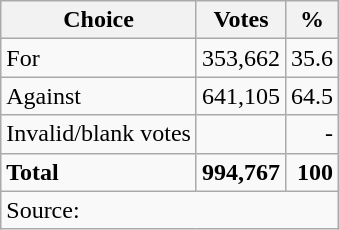<table class=wikitable style=text-align:right>
<tr>
<th>Choice</th>
<th>Votes</th>
<th>%</th>
</tr>
<tr>
<td align=left>For</td>
<td>353,662</td>
<td>35.6</td>
</tr>
<tr>
<td align=left>Against</td>
<td>641,105</td>
<td>64.5</td>
</tr>
<tr>
<td align=left>Invalid/blank votes</td>
<td></td>
<td>-</td>
</tr>
<tr>
<td align=left><strong>Total</strong></td>
<td><strong>994,767</strong></td>
<td><strong>100</strong></td>
</tr>
<tr>
<td colspan=3 align=left>Source:</td>
</tr>
</table>
